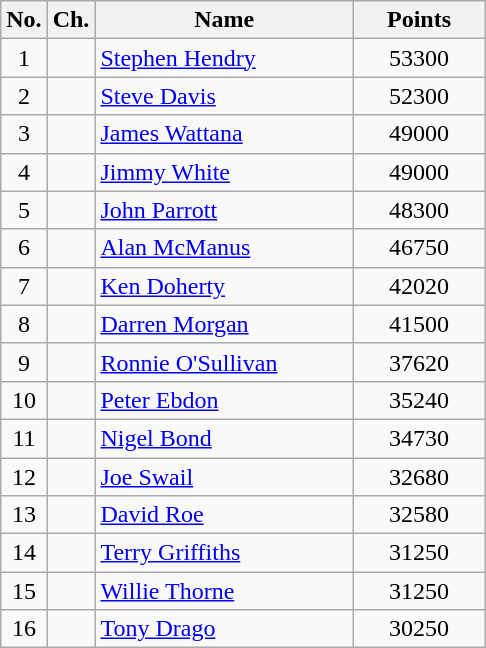<table class="wikitable" style="text-align: center;">
<tr>
<th>No.</th>
<th>Ch.</th>
<th width=165>Name</th>
<th width=80>Points</th>
</tr>
<tr>
<td>1</td>
<td></td>
<td style="text-align:left;"> <a href='#'>Stephen Hendry</a></td>
<td>53300</td>
</tr>
<tr>
<td>2</td>
<td></td>
<td style="text-align:left;"> <a href='#'>Steve Davis</a></td>
<td>52300</td>
</tr>
<tr>
<td>3</td>
<td></td>
<td style="text-align:left;"> <a href='#'>James Wattana</a></td>
<td>49000</td>
</tr>
<tr>
<td>4</td>
<td></td>
<td style="text-align:left;"> <a href='#'>Jimmy White</a></td>
<td>49000</td>
</tr>
<tr>
<td>5</td>
<td></td>
<td style="text-align:left;"> <a href='#'>John Parrott</a></td>
<td>48300</td>
</tr>
<tr>
<td>6</td>
<td></td>
<td style="text-align:left;"> <a href='#'>Alan McManus</a></td>
<td>46750</td>
</tr>
<tr>
<td>7</td>
<td></td>
<td style="text-align:left;"> <a href='#'>Ken Doherty</a></td>
<td>42020</td>
</tr>
<tr>
<td>8</td>
<td></td>
<td style="text-align:left;"> <a href='#'>Darren Morgan</a></td>
<td>41500</td>
</tr>
<tr>
<td>9</td>
<td></td>
<td style="text-align:left;"> <a href='#'>Ronnie O'Sullivan</a></td>
<td>37620</td>
</tr>
<tr>
<td>10</td>
<td></td>
<td style="text-align:left;"> <a href='#'>Peter Ebdon</a></td>
<td>35240</td>
</tr>
<tr>
<td>11</td>
<td></td>
<td style="text-align:left;"> <a href='#'>Nigel Bond</a></td>
<td>34730</td>
</tr>
<tr>
<td>12</td>
<td></td>
<td style="text-align:left;"> <a href='#'>Joe Swail</a></td>
<td>32680</td>
</tr>
<tr>
<td>13</td>
<td></td>
<td style="text-align:left;"> <a href='#'>David Roe</a></td>
<td>32580</td>
</tr>
<tr>
<td>14</td>
<td></td>
<td style="text-align:left;"> <a href='#'>Terry Griffiths</a></td>
<td>31250</td>
</tr>
<tr>
<td>15</td>
<td></td>
<td style="text-align:left;"> <a href='#'>Willie Thorne</a></td>
<td>31250</td>
</tr>
<tr>
<td>16</td>
<td></td>
<td style="text-align:left;"> <a href='#'>Tony Drago</a></td>
<td>30250</td>
</tr>
</table>
